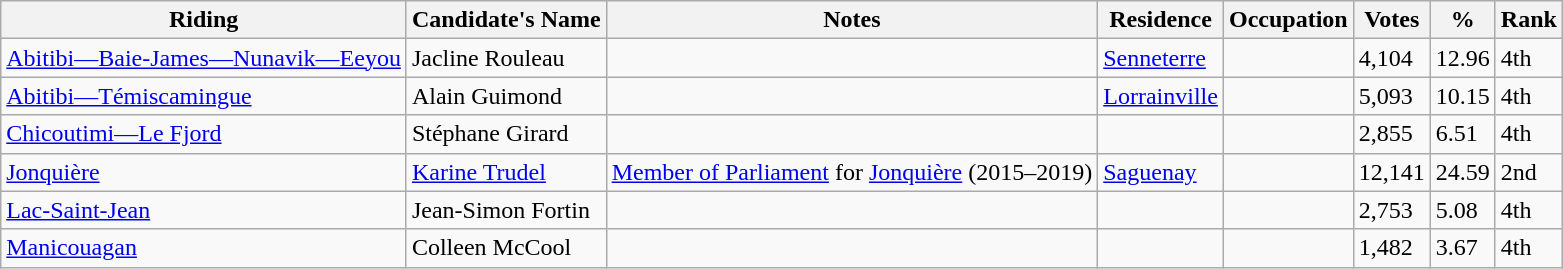<table class="wikitable sortable">
<tr>
<th>Riding<br></th>
<th>Candidate's Name</th>
<th>Notes</th>
<th>Residence</th>
<th>Occupation</th>
<th>Votes</th>
<th>%</th>
<th>Rank</th>
</tr>
<tr>
<td><a href='#'>Abitibi—Baie-James—Nunavik—Eeyou</a></td>
<td>Jacline Rouleau</td>
<td></td>
<td><a href='#'>Senneterre</a></td>
<td></td>
<td>4,104</td>
<td>12.96</td>
<td>4th</td>
</tr>
<tr>
<td><a href='#'>Abitibi—Témiscamingue</a></td>
<td>Alain Guimond</td>
<td></td>
<td><a href='#'>Lorrainville</a></td>
<td></td>
<td>5,093</td>
<td>10.15</td>
<td>4th</td>
</tr>
<tr>
<td><a href='#'>Chicoutimi—Le Fjord</a></td>
<td>Stéphane Girard</td>
<td></td>
<td></td>
<td></td>
<td>2,855</td>
<td>6.51</td>
<td>4th</td>
</tr>
<tr>
<td><a href='#'>Jonquière</a></td>
<td><a href='#'>Karine Trudel</a></td>
<td><a href='#'>Member of Parliament</a> for <a href='#'>Jonquière</a> (2015–2019)</td>
<td><a href='#'>Saguenay</a></td>
<td></td>
<td>12,141</td>
<td>24.59</td>
<td>2nd</td>
</tr>
<tr>
<td><a href='#'>Lac-Saint-Jean</a></td>
<td>Jean-Simon Fortin</td>
<td></td>
<td></td>
<td></td>
<td>2,753</td>
<td>5.08</td>
<td>4th</td>
</tr>
<tr>
<td><a href='#'>Manicouagan</a></td>
<td>Colleen McCool</td>
<td></td>
<td></td>
<td></td>
<td>1,482</td>
<td>3.67</td>
<td>4th</td>
</tr>
</table>
